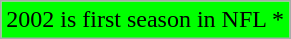<table class="wikitable">
<tr>
<td style="background-color:#00FF00;">2002 is first season in NFL *</td>
</tr>
</table>
